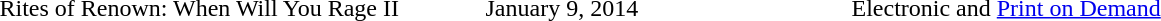<table>
<tr>
<td style="width:20em;">Rites of Renown: When Will You Rage II</td>
<td style="width:15em;">January 9, 2014</td>
<td>Electronic and <a href='#'>Print on Demand</a></td>
</tr>
</table>
